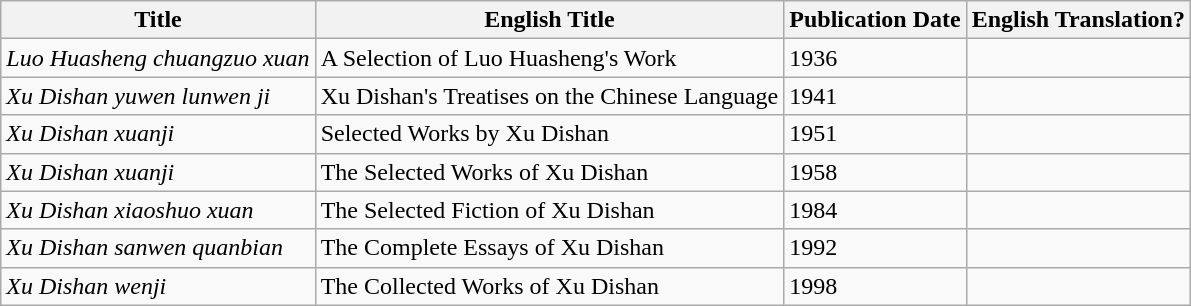<table class="wikitable">
<tr>
<th>Title</th>
<th>English Title</th>
<th>Publication Date</th>
<th>English Translation?</th>
</tr>
<tr>
<td><em>Luo Huasheng chuangzuo xuan</em></td>
<td>A Selection of Luo Huasheng's Work</td>
<td>1936</td>
<td></td>
</tr>
<tr>
<td><em>Xu Dishan yuwen lunwen ji</em></td>
<td>Xu Dishan's Treatises on the Chinese Language</td>
<td>1941</td>
<td></td>
</tr>
<tr>
<td><em>Xu Dishan xuanji</em></td>
<td>Selected Works by Xu Dishan</td>
<td>1951</td>
<td></td>
</tr>
<tr>
<td><em>Xu Dishan xuanji</em></td>
<td>The Selected Works of Xu Dishan</td>
<td>1958</td>
<td></td>
</tr>
<tr>
<td><em>Xu Dishan xiaoshuo xuan</em></td>
<td>The Selected Fiction of Xu Dishan</td>
<td>1984</td>
<td></td>
</tr>
<tr>
<td><em>Xu Dishan sanwen quanbian</em></td>
<td>The Complete Essays of Xu Dishan</td>
<td>1992</td>
<td></td>
</tr>
<tr>
<td><em>Xu Dishan wenji</em></td>
<td>The Collected Works of Xu Dishan</td>
<td>1998</td>
<td></td>
</tr>
</table>
